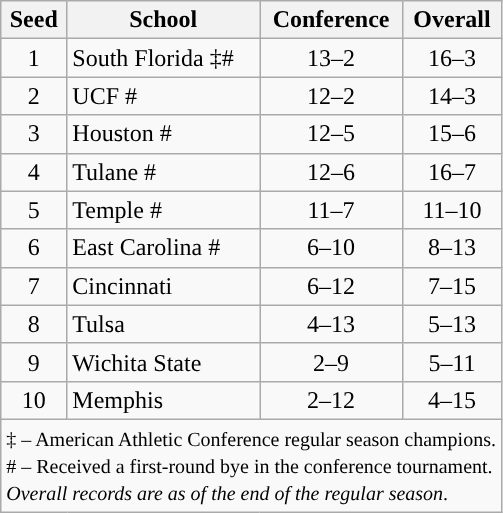<table class="wikitable" style="text-align:center">
<tr>
<th>Seed</th>
<th>School</th>
<th>Conference</th>
<th>Overall</th>
</tr>
<tr>
<td>1</td>
<td align=left>South Florida ‡#</td>
<td>13–2</td>
<td>16–3</td>
</tr>
<tr>
<td>2</td>
<td align=left>UCF #</td>
<td>12–2</td>
<td>14–3</td>
</tr>
<tr>
<td>3</td>
<td align=left>Houston #</td>
<td>12–5</td>
<td>15–6</td>
</tr>
<tr>
<td>4</td>
<td align=left>Tulane #</td>
<td>12–6</td>
<td>16–7</td>
</tr>
<tr>
<td>5</td>
<td align=left>Temple #</td>
<td>11–7</td>
<td>11–10</td>
</tr>
<tr>
<td>6</td>
<td align=left>East Carolina #</td>
<td>6–10</td>
<td>8–13</td>
</tr>
<tr>
<td>7</td>
<td align=left>Cincinnati</td>
<td>6–12</td>
<td>7–15</td>
</tr>
<tr>
<td>8</td>
<td align=left>Tulsa</td>
<td>4–13</td>
<td>5–13</td>
</tr>
<tr>
<td>9</td>
<td align=left>Wichita State</td>
<td>2–9</td>
<td>5–11</td>
</tr>
<tr>
<td>10</td>
<td align=left>Memphis</td>
<td>2–12</td>
<td>4–15</td>
</tr>
<tr>
<td colspan="6" style="text-align:left;"><small>‡ – American Athletic Conference regular season champions.<br># – Received a first-round bye in the conference tournament.<br><em>Overall records are as of the end of the regular season</em>.</small></td>
</tr>
</table>
